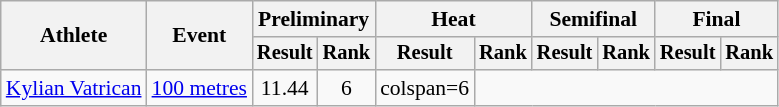<table class="wikitable" style="font-size:90%">
<tr>
<th rowspan="2">Athlete</th>
<th rowspan="2">Event</th>
<th colspan="2">Preliminary</th>
<th colspan="2">Heat</th>
<th colspan="2">Semifinal</th>
<th colspan="2">Final</th>
</tr>
<tr style="font-size:95%">
<th>Result</th>
<th>Rank</th>
<th>Result</th>
<th>Rank</th>
<th>Result</th>
<th>Rank</th>
<th>Result</th>
<th>Rank</th>
</tr>
<tr align=center>
<td align=left><a href='#'>Kylian Vatrican</a></td>
<td align=left><a href='#'>100 metres</a></td>
<td>11.44 </td>
<td>6</td>
<td>colspan=6 </td>
</tr>
</table>
